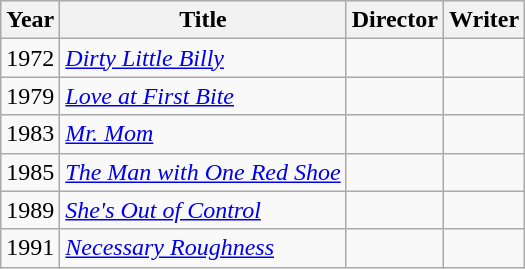<table class="wikitable plainrowheaders">
<tr>
<th>Year</th>
<th>Title</th>
<th>Director</th>
<th>Writer</th>
</tr>
<tr>
<td>1972</td>
<td><em><a href='#'>Dirty Little Billy</a></em></td>
<td></td>
<td></td>
</tr>
<tr>
<td>1979</td>
<td><em><a href='#'>Love at First Bite</a></em></td>
<td></td>
<td></td>
</tr>
<tr>
<td>1983</td>
<td><em><a href='#'>Mr. Mom</a></em></td>
<td></td>
<td></td>
</tr>
<tr>
<td>1985</td>
<td><em><a href='#'>The Man with One Red Shoe</a></em></td>
<td></td>
<td></td>
</tr>
<tr>
<td>1989</td>
<td><em><a href='#'>She's Out of Control</a></em></td>
<td></td>
<td></td>
</tr>
<tr>
<td>1991</td>
<td><em><a href='#'>Necessary Roughness</a></em></td>
<td></td>
<td></td>
</tr>
</table>
